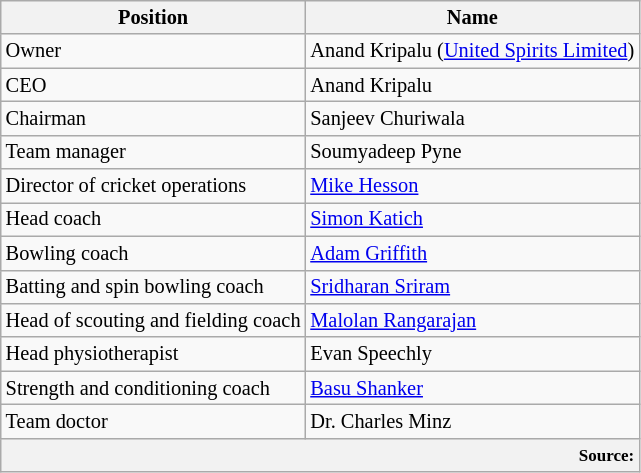<table class="wikitable"  style="font-size:85%;">
<tr>
<th>Position</th>
<th>Name</th>
</tr>
<tr>
<td>Owner</td>
<td>Anand Kripalu (<a href='#'>United Spirits Limited</a>)</td>
</tr>
<tr>
<td>CEO</td>
<td>Anand Kripalu</td>
</tr>
<tr>
<td>Chairman</td>
<td>Sanjeev Churiwala</td>
</tr>
<tr>
<td>Team manager</td>
<td>Soumyadeep Pyne</td>
</tr>
<tr>
<td>Director of cricket operations</td>
<td><a href='#'>Mike Hesson</a></td>
</tr>
<tr>
<td>Head coach</td>
<td><a href='#'>Simon Katich</a></td>
</tr>
<tr>
<td>Bowling coach</td>
<td><a href='#'>Adam Griffith</a></td>
</tr>
<tr>
<td>Batting and spin bowling coach</td>
<td><a href='#'>Sridharan Sriram</a></td>
</tr>
<tr>
<td>Head of scouting and fielding coach</td>
<td><a href='#'>Malolan Rangarajan</a></td>
</tr>
<tr>
<td>Head physiotherapist</td>
<td>Evan Speechly</td>
</tr>
<tr>
<td>Strength and conditioning coach</td>
<td><a href='#'>Basu Shanker</a></td>
</tr>
<tr>
<td>Team doctor</td>
<td>Dr. Charles Minz</td>
</tr>
<tr>
<th colspan="2" style="text-align:right;"><small>Source:</small></th>
</tr>
</table>
